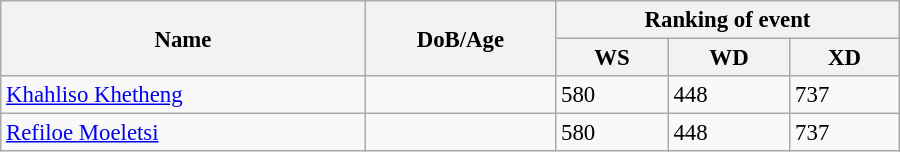<table class="wikitable" style="width:600px; font-size:95%;">
<tr>
<th rowspan="2" align="left">Name</th>
<th rowspan="2" align="left">DoB/Age</th>
<th colspan="3" align="center">Ranking of event</th>
</tr>
<tr>
<th align="center">WS</th>
<th>WD</th>
<th align="center">XD</th>
</tr>
<tr>
<td><a href='#'>Khahliso Khetheng</a></td>
<td></td>
<td>580</td>
<td>448</td>
<td>737</td>
</tr>
<tr>
<td><a href='#'>Refiloe Moeletsi</a></td>
<td></td>
<td>580</td>
<td>448</td>
<td>737</td>
</tr>
</table>
